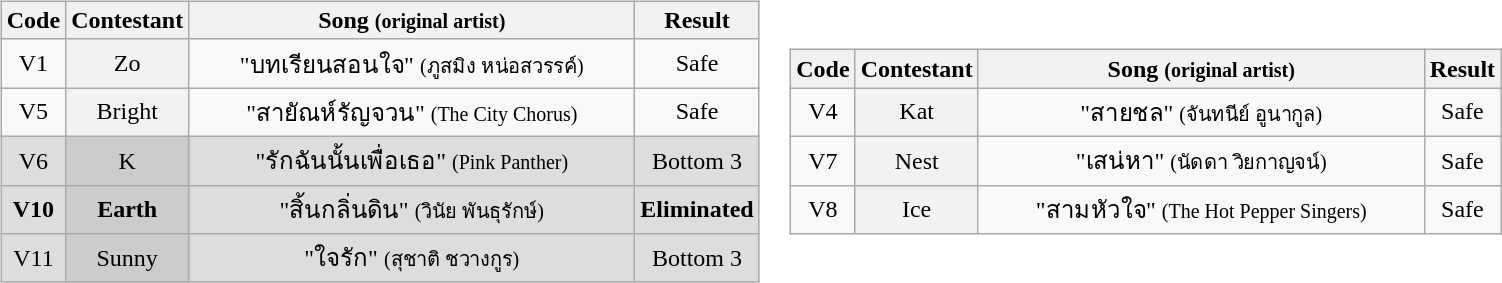<table>
<tr>
<td><br><table class="wikitable" style="text-align:center;">
<tr>
<th scope="col">Code</th>
<th scope="col">Contestant</th>
<th style="width:290px;" scope="col">Song <small>(original artist)</small></th>
<th scope="col">Result</th>
</tr>
<tr>
<td>V1</td>
<th scope="row" style="font-weight:normal;">Zo</th>
<td>"บทเรียนสอนใจ" <small>(ภูสมิง หน่อสวรรค์)</small></td>
<td>Safe</td>
</tr>
<tr>
<td>V5</td>
<th scope="row" style="font-weight:normal;">Bright</th>
<td>"สายัณห์รัญจวน" <small>(The City Chorus)</small></td>
<td>Safe</td>
</tr>
<tr style="background:#ddd;">
<td>V6</td>
<th scope="row" style="background-color:#CCCCCC; font-weight:normal;">K</th>
<td>"รักฉันนั้นเพื่อเธอ" <small>(Pink Panther)</small></td>
<td>Bottom 3</td>
</tr>
<tr style="background:#ddd;">
<td><strong>V10</strong></td>
<th scope="row" style="background-color:#CCCCCC; font-weight:normal;"><strong>Earth</strong></th>
<td>"สิ้นกลิ่นดิน" <small>(วินัย พันธุรักษ์)</small></td>
<td><strong>Eliminated</strong></td>
</tr>
<tr style="background:#ddd;">
<td>V11</td>
<th scope="row" style="background-color:#CCCCCC; font-weight:normal;">Sunny</th>
<td>"ใจรัก" <small>(สุชาติ ชวางกูร)</small></td>
<td>Bottom 3</td>
</tr>
</table>
</td>
<td><br><table class="wikitable" style="text-align:center;">
<tr>
<th scope="col">Code</th>
<th scope="col">Contestant</th>
<th style="width:290px;" scope="col">Song <small>(original artist)</small></th>
<th scope="col">Result</th>
</tr>
<tr>
<td>V4</td>
<th scope="row" style="font-weight:normal;">Kat</th>
<td>"สายชล" <small>(จันทนีย์ อูนากูล)</small></td>
<td>Safe</td>
</tr>
<tr>
<td>V7</td>
<th scope="row" style="font-weight:normal;">Nest</th>
<td>"เสน่หา" <small>(นัดดา วิยกาญจน์)</small></td>
<td>Safe</td>
</tr>
<tr>
<td>V8</td>
<th scope="row" style="font-weight:normal;">Ice</th>
<td>"สามหัวใจ" <small>(The Hot Pepper Singers)</small></td>
<td>Safe</td>
</tr>
</table>
</td>
</tr>
</table>
